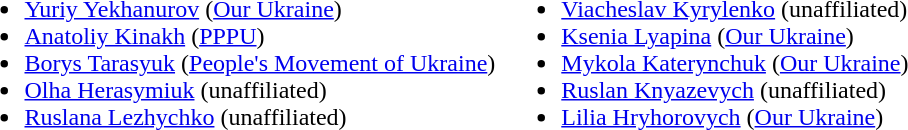<table>
<tr>
<td><br><ul><li><a href='#'>Yuriy Yekhanurov</a> (<a href='#'>Our Ukraine</a>)</li><li><a href='#'>Anatoliy Kinakh</a> (<a href='#'>PPPU</a>)</li><li><a href='#'>Borys Tarasyuk</a> (<a href='#'>People's Movement of Ukraine</a>)</li><li><a href='#'>Olha Herasymiuk</a> (unaffiliated)</li><li><a href='#'>Ruslana Lezhychko</a> (unaffiliated)</li></ul></td>
<td><br><ul><li><a href='#'>Viacheslav Kyrylenko</a> (unaffiliated)</li><li><a href='#'>Ksenia Lyapina</a> (<a href='#'>Our Ukraine</a>)</li><li><a href='#'>Mykola Katerynchuk</a> (<a href='#'>Our Ukraine</a>)</li><li><a href='#'>Ruslan Knyazevych</a> (unaffiliated)</li><li><a href='#'>Lilia Hryhorovych</a> (<a href='#'>Our Ukraine</a>)</li></ul></td>
</tr>
</table>
